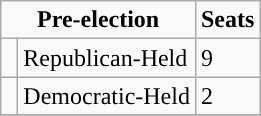<table class= "wikitable">
<tr>
<td colspan= "2" rowspan= "1" align= "center" valign= "top"><strong>Pre-election</strong></td>
<td valign= "top"><strong>Seats</strong><br></td>
</tr>
<tr>
<td style="background-color:"> </td>
<td>Republican-Held</td>
<td>9</td>
</tr>
<tr>
<td style="background-color:"> </td>
<td>Democratic-Held</td>
<td>2</td>
</tr>
<tr>
</tr>
</table>
